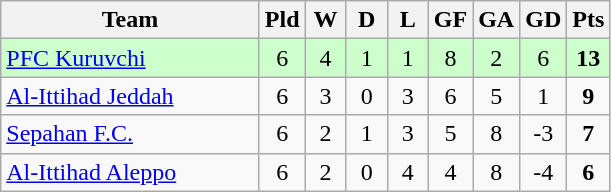<table class="wikitable" style="text-align: center;">
<tr>
<th width="165">Team</th>
<th width="20">Pld</th>
<th width="20">W</th>
<th width="20">D</th>
<th width="20">L</th>
<th width="20">GF</th>
<th width="20">GA</th>
<th width="20">GD</th>
<th width="20">Pts</th>
</tr>
<tr bgcolor="CCFFCC">
<td style="text-align:left;"> <a href='#'>PFC Kuruvchi</a></td>
<td>6</td>
<td>4</td>
<td>1</td>
<td>1</td>
<td>8</td>
<td>2</td>
<td>6</td>
<td><strong>13</strong></td>
</tr>
<tr>
<td style="text-align:left;"> <a href='#'>Al-Ittihad Jeddah</a></td>
<td>6</td>
<td>3</td>
<td>0</td>
<td>3</td>
<td>6</td>
<td>5</td>
<td>1</td>
<td><strong>9</strong></td>
</tr>
<tr>
<td style="text-align:left;"> <a href='#'>Sepahan F.C.</a></td>
<td>6</td>
<td>2</td>
<td>1</td>
<td>3</td>
<td>5</td>
<td>8</td>
<td>-3</td>
<td><strong>7</strong></td>
</tr>
<tr>
<td style="text-align:left;"> <a href='#'>Al-Ittihad Aleppo</a></td>
<td>6</td>
<td>2</td>
<td>0</td>
<td>4</td>
<td>4</td>
<td>8</td>
<td>-4</td>
<td><strong>6</strong></td>
</tr>
</table>
